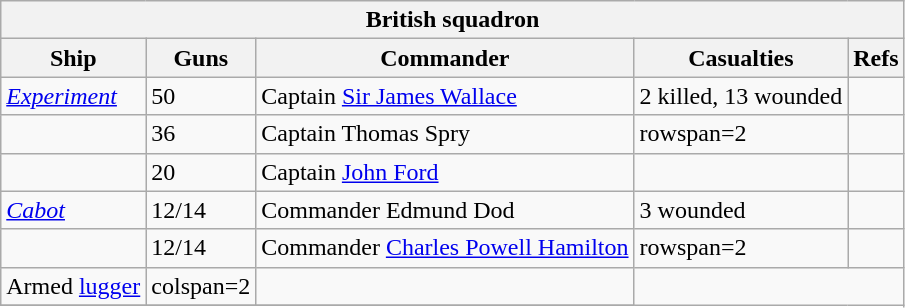<table class="wikitable" width=>
<tr valign="top">
<th colspan="8" bgcolor="white">British squadron</th>
</tr>
<tr valign="top">
<th>Ship</th>
<th>Guns</th>
<th>Commander</th>
<th>Casualties</th>
<th>Refs</th>
</tr>
<tr>
<td><a href='#'><em>Experiment</em></a></td>
<td>50</td>
<td>Captain <a href='#'>Sir James Wallace</a></td>
<td>2 killed, 13 wounded</td>
<td></td>
</tr>
<tr>
<td></td>
<td>36</td>
<td>Captain Thomas Spry</td>
<td>rowspan=2 </td>
<td></td>
</tr>
<tr>
<td></td>
<td>20</td>
<td>Captain <a href='#'>John Ford</a></td>
<td></td>
</tr>
<tr>
<td><a href='#'><em>Cabot</em></a></td>
<td>12/14</td>
<td>Commander Edmund Dod</td>
<td>3 wounded</td>
<td></td>
</tr>
<tr>
<td></td>
<td>12/14</td>
<td>Commander <a href='#'>Charles Powell Hamilton</a></td>
<td>rowspan=2 </td>
<td></td>
</tr>
<tr>
<td>Armed <a href='#'>lugger</a></td>
<td>colspan=2 </td>
<td></td>
</tr>
<tr>
</tr>
</table>
